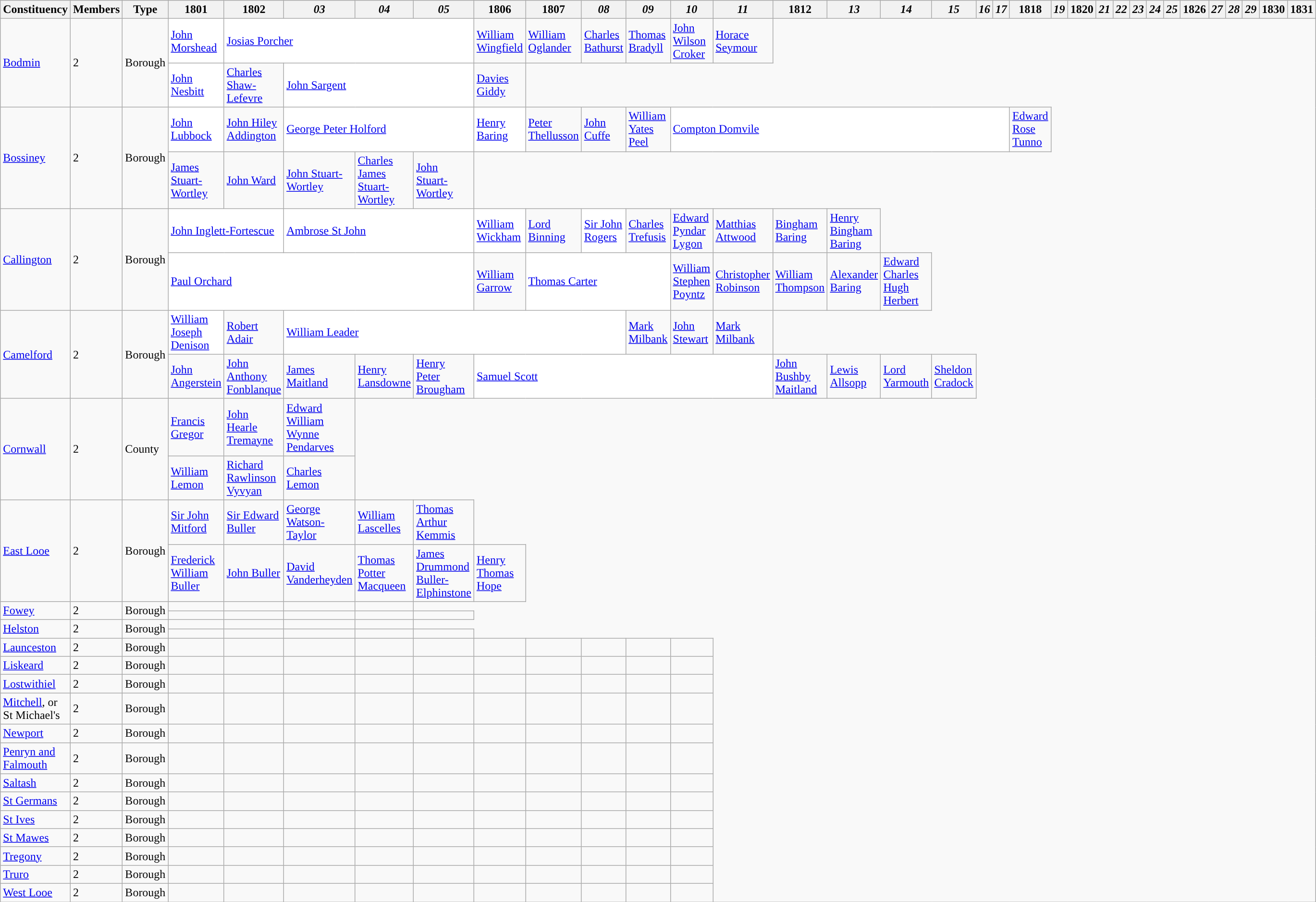<table class="wikitable sortable">
<tr>
<th>Constituency</th>
<th>Members</th>
<th>Type</th>
<th>1801</th>
<th>1802</th>
<th><em>03</em></th>
<th><em>04</em></th>
<th><em>05</em></th>
<th>1806</th>
<th>1807</th>
<th><em>08</em></th>
<th><em>09</em></th>
<th><em>10</em></th>
<th><em>11</em></th>
<th>1812</th>
<th><em>13</em></th>
<th><em>14</em></th>
<th><em>15</em></th>
<th><em>16</em></th>
<th><em>17</em></th>
<th>1818</th>
<th><em>19</em></th>
<th>1820</th>
<th><em>21</em></th>
<th><em>22</em></th>
<th><em>23</em></th>
<th><em>24</em></th>
<th><em>25</em></th>
<th>1826</th>
<th><em>27</em></th>
<th><em>28</em></th>
<th><em>29</em></th>
<th>1830</th>
<th>1831</th>
</tr>
<tr>
<td rowspan=2><a href='#'>Bodmin</a></td>
<td rowspan=2>2</td>
<td rowspan=2>Borough</td>
<td bgcolor="white"><a href='#'>John Morshead</a></td>
<td bgcolor="white" colspan=4><a href='#'>Josias Porcher</a></td>
<td><a href='#'>William Wingfield</a></td>
<td><a href='#'>William Oglander</a></td>
<td><a href='#'>Charles Bathurst</a></td>
<td><a href='#'>Thomas Bradyll</a></td>
<td><a href='#'>John Wilson Croker</a></td>
<td><a href='#'>Horace Seymour</a></td>
</tr>
<tr>
<td bgcolor="white"><a href='#'>John Nesbitt</a></td>
<td><a href='#'>Charles Shaw-Lefevre</a></td>
<td bgcolor="white" colspan=3><a href='#'>John Sargent</a></td>
<td><a href='#'>Davies Giddy</a></td>
</tr>
<tr>
<td rowspan=2><a href='#'>Bossiney</a></td>
<td rowspan=2>2</td>
<td rowspan=2>Borough</td>
<td bgcolor="white"><a href='#'>John Lubbock</a></td>
<td><a href='#'>John Hiley Addington</a></td>
<td bgcolor="white" colspan=3><a href='#'>George Peter Holford</a></td>
<td bgcolor="white"><a href='#'>Henry Baring</a></td>
<td><a href='#'>Peter Thellusson</a></td>
<td><a href='#'>John Cuffe</a></td>
<td><a href='#'>William Yates Peel</a></td>
<td bgcolor="white" colspan=8><a href='#'>Compton Domvile</a></td>
<td><a href='#'>Edward Rose Tunno</a></td>
</tr>
<tr>
<td><a href='#'>James Stuart-Wortley</a></td>
<td><a href='#'>John Ward</a></td>
<td><a href='#'>John Stuart-Wortley</a></td>
<td><a href='#'>Charles James Stuart-Wortley</a></td>
<td><a href='#'>John Stuart-Wortley</a></td>
</tr>
<tr>
<td rowspan=2><a href='#'>Callington</a></td>
<td rowspan=2>2</td>
<td rowspan=2>Borough</td>
<td bgcolor="white" colspan=2><a href='#'>John Inglett-Fortescue</a></td>
<td bgcolor="white" colspan=3><a href='#'>Ambrose St John</a></td>
<td bgcolor="white"><a href='#'>William Wickham</a></td>
<td><a href='#'>Lord Binning</a></td>
<td bgcolor="white"><a href='#'>Sir John Rogers</a></td>
<td><a href='#'>Charles Trefusis</a></td>
<td><a href='#'>Edward Pyndar Lygon</a></td>
<td><a href='#'>Matthias Attwood</a></td>
<td><a href='#'>Bingham Baring</a></td>
<td><a href='#'>Henry Bingham Baring</a></td>
</tr>
<tr>
<td bgcolor="white" colspan=5><a href='#'>Paul Orchard</a></td>
<td><a href='#'>William Garrow</a></td>
<td bgcolor="white" colspan=3><a href='#'>Thomas Carter</a></td>
<td><a href='#'>William Stephen Poyntz</a></td>
<td><a href='#'>Christopher Robinson</a></td>
<td><a href='#'>William Thompson</a></td>
<td><a href='#'>Alexander Baring</a></td>
<td><a href='#'>Edward Charles Hugh Herbert</a></td>
</tr>
<tr>
<td rowspan=2><a href='#'>Camelford</a></td>
<td rowspan=2>2</td>
<td rowspan=2>Borough</td>
<td bgcolor="white"><a href='#'>William Joseph Denison</a></td>
<td><a href='#'>Robert Adair</a></td>
<td bgcolor="white" colspan=6><a href='#'>William Leader</a></td>
<td><a href='#'>Mark Milbank</a></td>
<td><a href='#'>John Stewart</a></td>
<td><a href='#'>Mark Milbank</a></td>
</tr>
<tr>
<td><a href='#'>John Angerstein</a></td>
<td><a href='#'>John Anthony Fonblanque</a></td>
<td><a href='#'>James Maitland</a></td>
<td><a href='#'>Henry Lansdowne</a></td>
<td><a href='#'>Henry Peter Brougham</a></td>
<td bgcolor="white" colspan=6><a href='#'>Samuel Scott</a></td>
<td><a href='#'>John Bushby Maitland</a></td>
<td><a href='#'>Lewis Allsopp</a></td>
<td><a href='#'>Lord Yarmouth</a></td>
<td><a href='#'>Sheldon Cradock</a></td>
</tr>
<tr>
<td rowspan=2><a href='#'>Cornwall</a></td>
<td rowspan=2>2</td>
<td rowspan=2>County</td>
<td><a href='#'>Francis Gregor</a></td>
<td><a href='#'>John Hearle Tremayne</a></td>
<td><a href='#'>Edward William Wynne Pendarves</a></td>
</tr>
<tr>
<td><a href='#'>William Lemon</a></td>
<td><a href='#'>Richard Rawlinson Vyvyan</a></td>
<td><a href='#'>Charles Lemon</a></td>
</tr>
<tr>
<td rowspan=2><a href='#'>East Looe</a></td>
<td rowspan=2>2</td>
<td rowspan=2>Borough</td>
<td><a href='#'>Sir John Mitford</a></td>
<td><a href='#'>Sir Edward Buller</a></td>
<td><a href='#'>George Watson-Taylor</a></td>
<td><a href='#'>William Lascelles</a></td>
<td><a href='#'>Thomas Arthur Kemmis</a></td>
</tr>
<tr>
<td><a href='#'>Frederick William Buller</a></td>
<td><a href='#'>John Buller</a></td>
<td><a href='#'>David Vanderheyden</a></td>
<td><a href='#'>Thomas Potter Macqueen</a></td>
<td><a href='#'>James Drummond Buller-Elphinstone</a></td>
<td><a href='#'>Henry Thomas Hope</a></td>
</tr>
<tr>
<td rowspan=2><a href='#'>Fowey</a></td>
<td rowspan=2>2</td>
<td rowspan=2>Borough</td>
<td></td>
<td></td>
<td></td>
<td></td>
</tr>
<tr>
<td></td>
<td></td>
<td></td>
<td></td>
<td></td>
</tr>
<tr>
<td rowspan=2><a href='#'>Helston</a></td>
<td rowspan=2>2</td>
<td rowspan=2>Borough</td>
<td></td>
<td></td>
<td></td>
<td></td>
</tr>
<tr>
<td></td>
<td></td>
<td></td>
<td></td>
<td></td>
</tr>
<tr>
<td><a href='#'>Launceston</a></td>
<td>2</td>
<td>Borough</td>
<td></td>
<td></td>
<td></td>
<td></td>
<td></td>
<td></td>
<td></td>
<td></td>
<td></td>
<td></td>
</tr>
<tr>
<td><a href='#'>Liskeard</a></td>
<td>2</td>
<td>Borough</td>
<td></td>
<td></td>
<td></td>
<td></td>
<td></td>
<td></td>
<td></td>
<td></td>
<td></td>
<td></td>
</tr>
<tr>
<td><a href='#'>Lostwithiel</a></td>
<td>2</td>
<td>Borough</td>
<td></td>
<td></td>
<td></td>
<td></td>
<td></td>
<td></td>
<td></td>
<td></td>
<td></td>
<td></td>
</tr>
<tr>
<td><a href='#'>Mitchell</a>, or St Michael's</td>
<td>2</td>
<td>Borough</td>
<td></td>
<td></td>
<td></td>
<td></td>
<td></td>
<td></td>
<td></td>
<td></td>
<td></td>
<td></td>
</tr>
<tr>
<td><a href='#'>Newport</a></td>
<td>2</td>
<td>Borough</td>
<td></td>
<td></td>
<td></td>
<td></td>
<td></td>
<td></td>
<td></td>
<td></td>
<td></td>
<td></td>
</tr>
<tr>
<td><a href='#'>Penryn and Falmouth</a></td>
<td>2</td>
<td>Borough</td>
<td></td>
<td></td>
<td></td>
<td></td>
<td></td>
<td></td>
<td></td>
<td></td>
<td></td>
<td></td>
</tr>
<tr>
<td><a href='#'>Saltash</a></td>
<td>2</td>
<td>Borough</td>
<td></td>
<td></td>
<td></td>
<td></td>
<td></td>
<td></td>
<td></td>
<td></td>
<td></td>
<td></td>
</tr>
<tr>
<td><a href='#'>St Germans</a></td>
<td>2</td>
<td>Borough</td>
<td></td>
<td></td>
<td></td>
<td></td>
<td></td>
<td></td>
<td></td>
<td></td>
<td></td>
<td></td>
</tr>
<tr>
<td><a href='#'>St Ives</a></td>
<td>2</td>
<td>Borough</td>
<td></td>
<td></td>
<td></td>
<td></td>
<td></td>
<td></td>
<td></td>
<td></td>
<td></td>
<td></td>
</tr>
<tr>
<td><a href='#'>St Mawes</a></td>
<td>2</td>
<td>Borough</td>
<td></td>
<td></td>
<td></td>
<td></td>
<td></td>
<td></td>
<td></td>
<td></td>
<td></td>
<td></td>
</tr>
<tr>
<td><a href='#'>Tregony</a></td>
<td>2</td>
<td>Borough</td>
<td></td>
<td></td>
<td></td>
<td></td>
<td></td>
<td></td>
<td></td>
<td></td>
<td></td>
<td></td>
</tr>
<tr>
<td><a href='#'>Truro</a></td>
<td>2</td>
<td>Borough</td>
<td></td>
<td></td>
<td></td>
<td></td>
<td></td>
<td></td>
<td></td>
<td></td>
<td></td>
<td></td>
</tr>
<tr>
<td><a href='#'>West Looe</a></td>
<td>2</td>
<td>Borough</td>
<td></td>
<td></td>
<td></td>
<td></td>
<td></td>
<td></td>
<td></td>
<td></td>
<td></td>
<td></td>
</tr>
</table>
